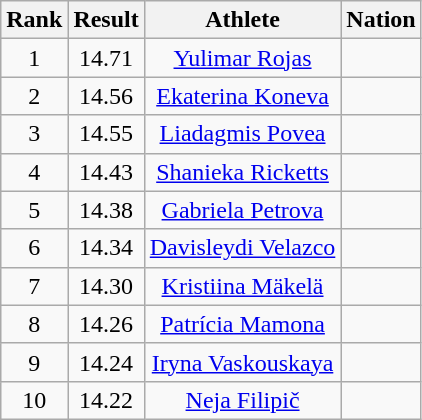<table class="wikitable" style="text-align:center">
<tr>
<th>Rank</th>
<th>Result</th>
<th>Athlete</th>
<th>Nation</th>
</tr>
<tr>
<td>1</td>
<td>14.71</td>
<td><a href='#'>Yulimar Rojas</a></td>
<td align=left></td>
</tr>
<tr>
<td>2</td>
<td>14.56</td>
<td><a href='#'>Ekaterina Koneva</a></td>
<td align=left></td>
</tr>
<tr>
<td>3</td>
<td>14.55</td>
<td><a href='#'>Liadagmis Povea</a></td>
<td align=left></td>
</tr>
<tr>
<td>4</td>
<td>14.43</td>
<td><a href='#'>Shanieka Ricketts</a></td>
<td align=left></td>
</tr>
<tr>
<td>5</td>
<td>14.38</td>
<td><a href='#'>Gabriela Petrova</a></td>
<td align=left></td>
</tr>
<tr>
<td>6</td>
<td>14.34</td>
<td><a href='#'>Davisleydi Velazco</a></td>
<td align=left></td>
</tr>
<tr>
<td>7</td>
<td>14.30</td>
<td><a href='#'>Kristiina Mäkelä</a></td>
<td align=left></td>
</tr>
<tr>
<td>8</td>
<td>14.26</td>
<td><a href='#'>Patrícia Mamona</a></td>
<td align=left></td>
</tr>
<tr>
<td>9</td>
<td>14.24</td>
<td><a href='#'>Iryna Vaskouskaya</a></td>
<td align=left></td>
</tr>
<tr>
<td>10</td>
<td>14.22</td>
<td><a href='#'>Neja Filipič</a></td>
<td align=left></td>
</tr>
</table>
